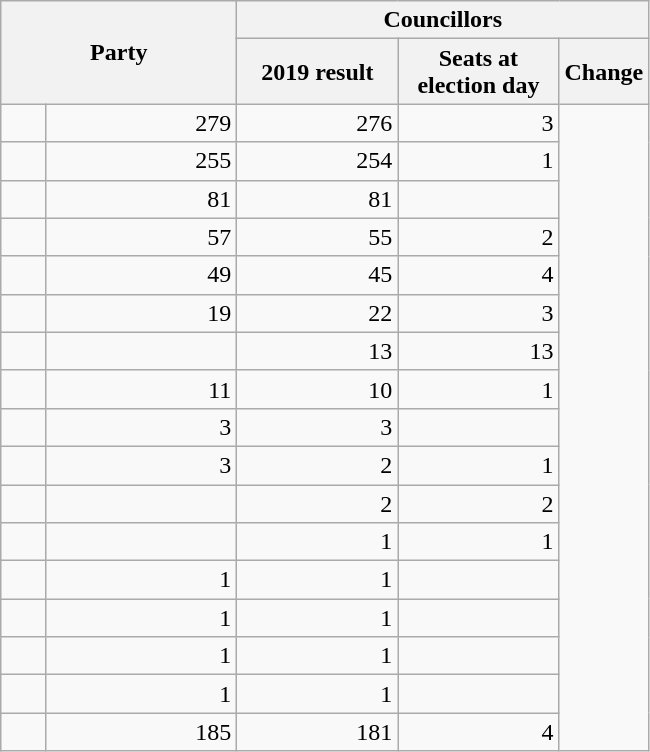<table class="wikitable sortable" style=text-align:right;>
<tr>
<th colspan="2" rowspan="2" class=unsortable style="text-align: center; vertical-align: middle; width: 150px;">Party</th>
<th colspan="3" style="vertical-align: top;">Councillors</th>
</tr>
<tr>
<th data-sort-type=number style="width: 100px;">2019 result</th>
<th data-sort-type=number style="width: 100px;">Seats at election day</th>
<th data-sort-type=number style="width: 50px;">Change</th>
</tr>
<tr>
<td></td>
<td>279</td>
<td>276</td>
<td> 3</td>
</tr>
<tr>
<td></td>
<td>255</td>
<td>254</td>
<td> 1</td>
</tr>
<tr>
<td></td>
<td>81</td>
<td>81</td>
<td></td>
</tr>
<tr>
<td></td>
<td>57</td>
<td>55</td>
<td> 2</td>
</tr>
<tr>
<td></td>
<td>49</td>
<td>45</td>
<td> 4</td>
</tr>
<tr>
<td></td>
<td>19</td>
<td>22</td>
<td> 3</td>
</tr>
<tr>
<td></td>
<td></td>
<td>13</td>
<td> 13</td>
</tr>
<tr>
<td></td>
<td>11</td>
<td>10</td>
<td> 1</td>
</tr>
<tr>
<td></td>
<td>3</td>
<td>3</td>
<td></td>
</tr>
<tr>
<td></td>
<td>3</td>
<td>2</td>
<td> 1</td>
</tr>
<tr>
<td></td>
<td></td>
<td>2</td>
<td> 2</td>
</tr>
<tr>
<td></td>
<td></td>
<td>1</td>
<td> 1</td>
</tr>
<tr>
<td></td>
<td>1</td>
<td>1</td>
<td></td>
</tr>
<tr>
<td></td>
<td>1</td>
<td>1</td>
<td></td>
</tr>
<tr>
<td></td>
<td>1</td>
<td>1</td>
<td></td>
</tr>
<tr>
<td></td>
<td>1</td>
<td>1</td>
<td></td>
</tr>
<tr>
<td></td>
<td>185</td>
<td>181</td>
<td> 4</td>
</tr>
</table>
